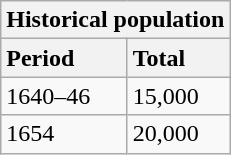<table class="wikitable floatright">
<tr>
<th colspan=2>Historical population</th>
</tr>
<tr>
<th scope=row style="text-align:left;">Period</th>
<th scope=row style="text-align:left;">Total</th>
</tr>
<tr>
<td>1640–46</td>
<td>15,000</td>
</tr>
<tr>
<td>1654</td>
<td>20,000</td>
</tr>
</table>
